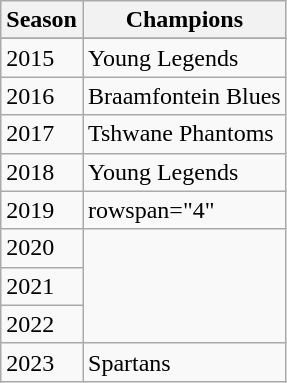<table class="wikitable">
<tr>
<th>Season</th>
<th>Champions</th>
</tr>
<tr>
</tr>
<tr>
<td>2015</td>
<td>Young Legends</td>
</tr>
<tr>
<td>2016</td>
<td>Braamfontein Blues</td>
</tr>
<tr>
<td>2017</td>
<td>Tshwane Phantoms</td>
</tr>
<tr>
<td>2018</td>
<td>Young Legends</td>
</tr>
<tr>
<td>2019</td>
<td>rowspan="4" </td>
</tr>
<tr>
<td>2020</td>
</tr>
<tr>
<td>2021</td>
</tr>
<tr>
<td>2022</td>
</tr>
<tr>
<td>2023</td>
<td>Spartans</td>
</tr>
</table>
